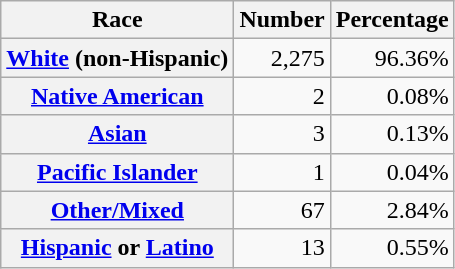<table class="wikitable" style="text-align:right">
<tr>
<th scope="col">Race</th>
<th scope="col">Number</th>
<th scope="col">Percentage</th>
</tr>
<tr>
<th scope="row"><a href='#'>White</a> (non-Hispanic)</th>
<td>2,275</td>
<td>96.36%</td>
</tr>
<tr>
<th scope="row"><a href='#'>Native American</a></th>
<td>2</td>
<td>0.08%</td>
</tr>
<tr>
<th scope="row"><a href='#'>Asian</a></th>
<td>3</td>
<td>0.13%</td>
</tr>
<tr>
<th scope="row"><a href='#'>Pacific Islander</a></th>
<td>1</td>
<td>0.04%</td>
</tr>
<tr>
<th scope="row"><a href='#'>Other/Mixed</a></th>
<td>67</td>
<td>2.84%</td>
</tr>
<tr>
<th scope="row"><a href='#'>Hispanic</a> or <a href='#'>Latino</a></th>
<td>13</td>
<td>0.55%</td>
</tr>
</table>
